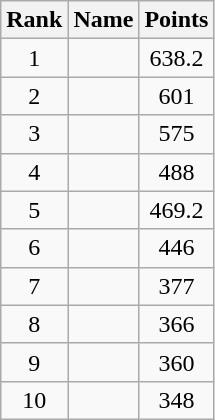<table class="wikitable sortable">
<tr>
<th>Rank</th>
<th>Name</th>
<th>Points</th>
</tr>
<tr>
<td align=center>1</td>
<td></td>
<td align=center>638.2</td>
</tr>
<tr>
<td align=center>2</td>
<td></td>
<td align=center>601</td>
</tr>
<tr>
<td align=center>3</td>
<td></td>
<td align=center>575</td>
</tr>
<tr>
<td align=center>4</td>
<td></td>
<td align=center>488</td>
</tr>
<tr>
<td align=center>5</td>
<td></td>
<td align=center>469.2</td>
</tr>
<tr>
<td align=center>6</td>
<td></td>
<td align=center>446</td>
</tr>
<tr>
<td align=center>7</td>
<td></td>
<td align=center>377</td>
</tr>
<tr>
<td align=center>8</td>
<td></td>
<td align=center>366</td>
</tr>
<tr>
<td align=center>9</td>
<td></td>
<td align=center>360</td>
</tr>
<tr>
<td align=center>10</td>
<td></td>
<td align=center>348</td>
</tr>
</table>
